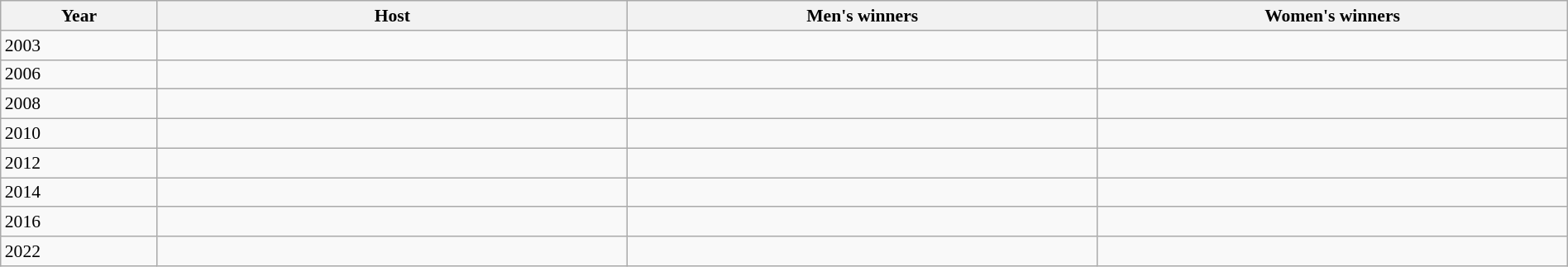<table class="wikitable sortable" style="font-size:90%; width: 100%; text-align: left;">
<tr>
<th width=5%>Year</th>
<th width=15%>Host</th>
<th width=15%>Men's winners</th>
<th width=15%>Women's winners</th>
</tr>
<tr>
<td>2003</td>
<td></td>
<td></td>
<td></td>
</tr>
<tr>
<td>2006</td>
<td></td>
<td></td>
<td></td>
</tr>
<tr>
<td>2008</td>
<td></td>
<td></td>
<td></td>
</tr>
<tr>
<td>2010</td>
<td></td>
<td></td>
<td></td>
</tr>
<tr>
<td>2012</td>
<td></td>
<td></td>
<td></td>
</tr>
<tr>
<td>2014</td>
<td></td>
<td></td>
<td></td>
</tr>
<tr>
<td>2016</td>
<td></td>
<td></td>
<td></td>
</tr>
<tr>
<td>2022</td>
<td></td>
<td></td>
<td></td>
</tr>
</table>
